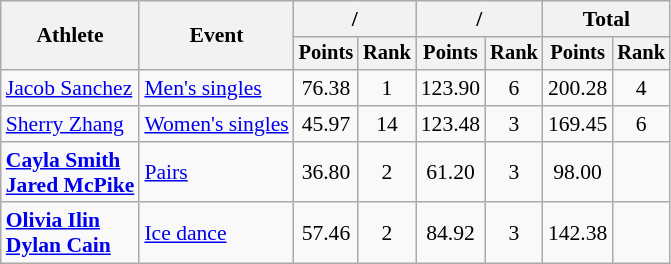<table class="wikitable" style="font-size:90%">
<tr>
<th rowspan="2">Athlete</th>
<th rowspan="2">Event</th>
<th colspan="2">/</th>
<th colspan="2">/</th>
<th colspan="2">Total</th>
</tr>
<tr style="font-size:95%">
<th>Points</th>
<th>Rank</th>
<th>Points</th>
<th>Rank</th>
<th>Points</th>
<th>Rank</th>
</tr>
<tr align=center>
<td align=left><a href='#'>Jacob Sanchez</a></td>
<td align=left><a href='#'>Men's singles</a></td>
<td>76.38</td>
<td>1</td>
<td>123.90</td>
<td>6</td>
<td>200.28</td>
<td>4</td>
</tr>
<tr align=center>
<td align=left><a href='#'>Sherry Zhang</a></td>
<td align=left><a href='#'>Women's singles</a></td>
<td>45.97</td>
<td>14</td>
<td>123.48</td>
<td>3</td>
<td>169.45</td>
<td>6</td>
</tr>
<tr align=center>
<td align=left><strong><a href='#'>Cayla Smith</a><br><a href='#'>Jared McPike</a></strong></td>
<td align=left><a href='#'>Pairs</a></td>
<td>36.80</td>
<td>2</td>
<td>61.20</td>
<td>3</td>
<td>98.00</td>
<td></td>
</tr>
<tr align=center>
<td align=left><strong><a href='#'>Olivia Ilin</a><br><a href='#'>Dylan Cain</a></strong></td>
<td align=left><a href='#'>Ice dance</a></td>
<td>57.46</td>
<td>2</td>
<td>84.92</td>
<td>3</td>
<td>142.38</td>
<td></td>
</tr>
</table>
